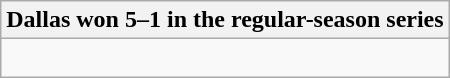<table class="wikitable collapsible collapsed">
<tr>
<th>Dallas won 5–1 in the regular-season series</th>
</tr>
<tr>
<td><br>




</td>
</tr>
</table>
